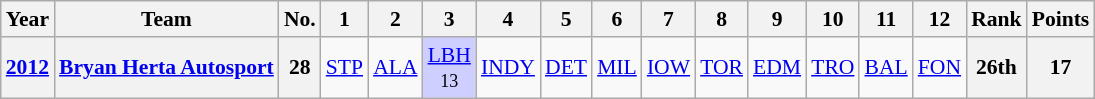<table class="wikitable" style="text-align:center; font-size:90%">
<tr>
<th>Year</th>
<th>Team</th>
<th>No.</th>
<th>1</th>
<th>2</th>
<th>3</th>
<th>4</th>
<th>5</th>
<th>6</th>
<th>7</th>
<th>8</th>
<th>9</th>
<th>10</th>
<th>11</th>
<th>12</th>
<th>Rank</th>
<th>Points</th>
</tr>
<tr>
<th><a href='#'>2012</a></th>
<th><a href='#'>Bryan Herta Autosport</a></th>
<th>28</th>
<td><a href='#'>STP</a></td>
<td><a href='#'>ALA</a></td>
<td style="background:#CFCFFF;"><a href='#'>LBH</a><br><small>13</small></td>
<td><a href='#'>INDY</a></td>
<td><a href='#'>DET</a></td>
<td><a href='#'>MIL</a></td>
<td><a href='#'>IOW</a></td>
<td><a href='#'>TOR</a></td>
<td><a href='#'>EDM</a></td>
<td><a href='#'>TRO</a></td>
<td><a href='#'>BAL</a></td>
<td><a href='#'>FON</a></td>
<th>26th</th>
<th>17</th>
</tr>
</table>
